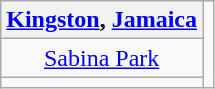<table class="wikitable" style="text-align:center">
<tr>
<th><a href='#'>Kingston</a>, <a href='#'>Jamaica</a></th>
<td rowspan=4></td>
</tr>
<tr>
<td><a href='#'>Sabina Park</a></td>
</tr>
<tr>
<td></td>
</tr>
</table>
